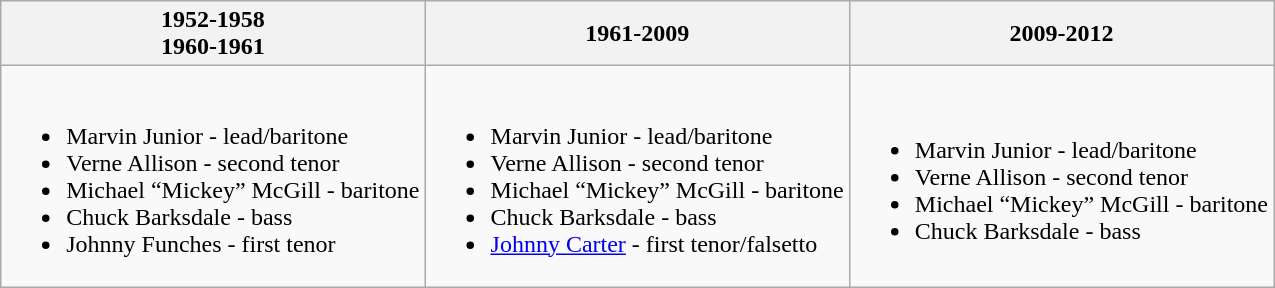<table class="wikitable">
<tr>
<th>1952-1958<br>1960-1961</th>
<th>1961-2009</th>
<th>2009-2012</th>
</tr>
<tr>
<td><br><ul><li>Marvin Junior - lead/baritone</li><li>Verne Allison - second tenor</li><li>Michael “Mickey” McGill  - baritone</li><li>Chuck Barksdale - bass</li><li>Johnny Funches - first tenor</li></ul></td>
<td><br><ul><li>Marvin Junior - lead/baritone</li><li>Verne Allison - second tenor</li><li>Michael “Mickey” McGill  - baritone</li><li>Chuck Barksdale - bass</li><li><a href='#'>Johnny Carter</a> - first tenor/falsetto</li></ul></td>
<td><br><ul><li>Marvin Junior - lead/baritone</li><li>Verne Allison - second tenor</li><li>Michael “Mickey” McGill  - baritone</li><li>Chuck Barksdale - bass</li></ul></td>
</tr>
</table>
